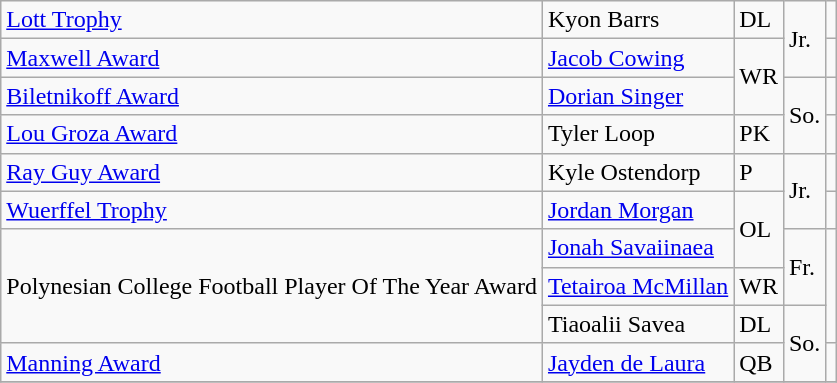<table class="wikitable">
<tr>
<td><a href='#'>Lott Trophy</a></td>
<td>Kyon Barrs</td>
<td>DL</td>
<td rowspan=2>Jr.</td>
<td></td>
</tr>
<tr>
<td><a href='#'>Maxwell Award</a></td>
<td><a href='#'>Jacob Cowing</a></td>
<td rowspan=2>WR</td>
<td></td>
</tr>
<tr>
<td><a href='#'>Biletnikoff Award</a></td>
<td><a href='#'>Dorian Singer</a></td>
<td rowspan=2>So.</td>
<td><br></td>
</tr>
<tr>
<td><a href='#'>Lou Groza Award</a></td>
<td>Tyler Loop</td>
<td>PK</td>
<td></td>
</tr>
<tr>
<td><a href='#'>Ray Guy Award</a></td>
<td>Kyle Ostendorp</td>
<td>P</td>
<td rowspan=2>Jr.</td>
<td></td>
</tr>
<tr>
<td><a href='#'>Wuerffel Trophy</a></td>
<td><a href='#'>Jordan Morgan</a></td>
<td rowspan=2>OL</td>
<td></td>
</tr>
<tr>
<td rowspan=3>Polynesian College Football Player Of The Year Award</td>
<td><a href='#'>Jonah Savaiinaea</a></td>
<td rowspan=2>Fr.</td>
<td rowspan=3></td>
</tr>
<tr>
<td><a href='#'>Tetairoa McMillan</a></td>
<td>WR</td>
</tr>
<tr>
<td>Tiaoalii Savea</td>
<td>DL</td>
<td rowspan=2>So.</td>
</tr>
<tr>
<td><a href='#'>Manning Award</a></td>
<td><a href='#'>Jayden de Laura</a></td>
<td>QB</td>
<td></td>
</tr>
<tr>
</tr>
</table>
